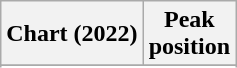<table class="wikitable sortable plainrowheaders" style="text-align:center">
<tr>
<th scope="col">Chart (2022)</th>
<th scope="col">Peak<br>position</th>
</tr>
<tr>
</tr>
<tr>
</tr>
</table>
